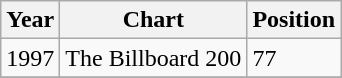<table class="wikitable sortable plainrowheaders" style="text-align:center">
<tr>
<th align="left">Year</th>
<th align="left">Chart</th>
<th align="left">Position</th>
</tr>
<tr>
<td align="left">1997</td>
<td align="left">The Billboard 200</td>
<td align="left">77</td>
</tr>
<tr>
</tr>
</table>
